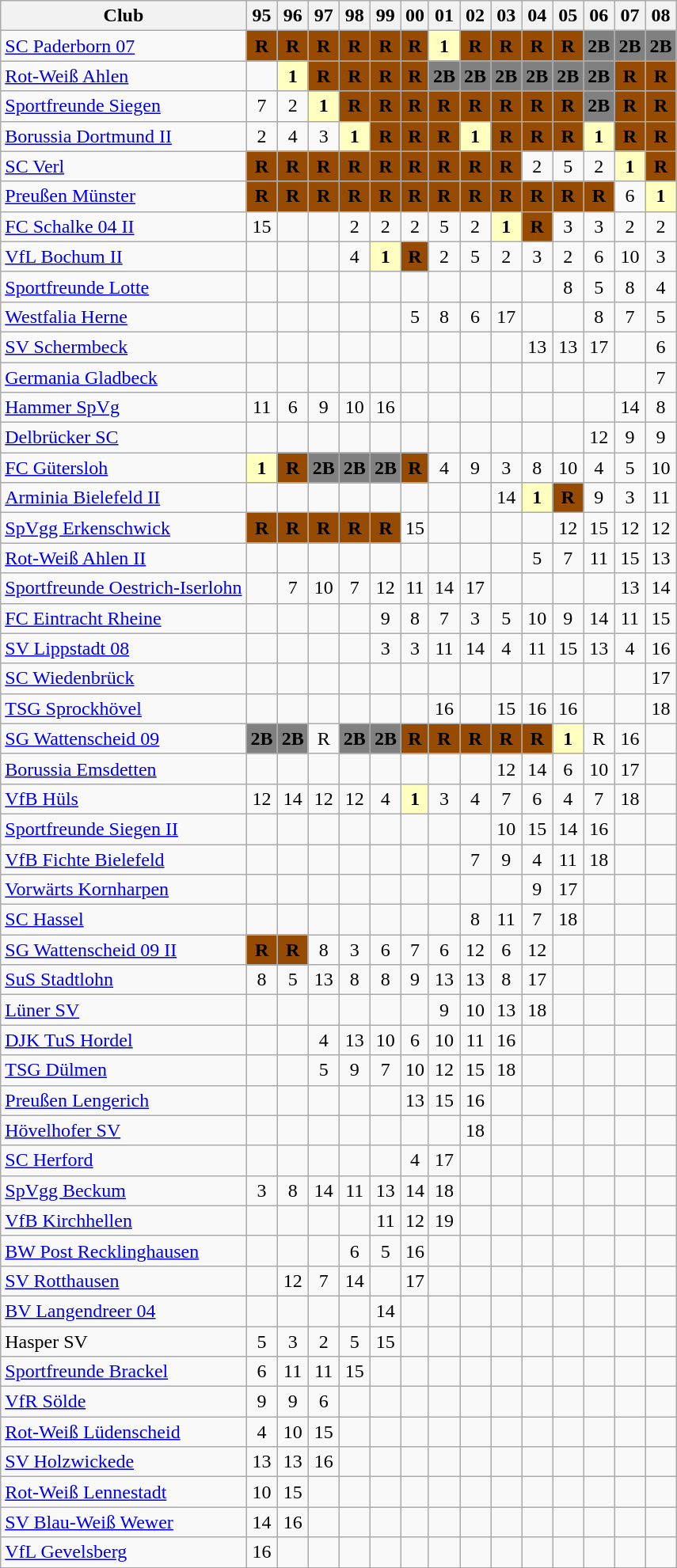<table class="wikitable">
<tr>
<th>Club</th>
<th>95</th>
<th>96</th>
<th>97</th>
<th>98</th>
<th>99</th>
<th>00</th>
<th>01</th>
<th>02</th>
<th>03</th>
<th>04</th>
<th>05</th>
<th>06</th>
<th>07</th>
<th>08</th>
</tr>
<tr style="text-align:center;">
<td align="left"><a href='#'>SC Paderborn 07</a></td>
<td style="background:#964B00"><strong>R</strong></td>
<td style="background:#964B00"><strong>R</strong></td>
<td style="background:#964B00"><strong>R</strong></td>
<td style="background:#964B00"><strong>R</strong></td>
<td style="background:#964B00"><strong>R</strong></td>
<td style="background:#964B00"><strong>R</strong></td>
<td style="background:#ffffbf"><strong>1</strong></td>
<td style="background:#964B00"><strong>R</strong></td>
<td style="background:#964B00"><strong>R</strong></td>
<td style="background:#964B00"><strong>R</strong></td>
<td style="background:#964B00"><strong>R</strong></td>
<td style="background:#808080"><strong>2B</strong></td>
<td style="background:#808080"><strong>2B</strong></td>
<td style="background:#808080"><strong>2B</strong></td>
</tr>
<tr style="text-align:center;">
<td align="left"><a href='#'>Rot-Weiß Ahlen</a></td>
<td></td>
<td style="background:#ffffbf"><strong>1</strong></td>
<td style="background:#964B00"><strong>R</strong></td>
<td style="background:#964B00"><strong>R</strong></td>
<td style="background:#964B00"><strong>R</strong></td>
<td style="background:#964B00"><strong>R</strong></td>
<td style="background:#808080"><strong>2B</strong></td>
<td style="background:#808080"><strong>2B</strong></td>
<td style="background:#808080"><strong>2B</strong></td>
<td style="background:#808080"><strong>2B</strong></td>
<td style="background:#808080"><strong>2B</strong></td>
<td style="background:#808080"><strong>2B</strong></td>
<td style="background:#964B00"><strong>R</strong></td>
<td style="background:#964B00"><strong>R</strong></td>
</tr>
<tr style="text-align:center;">
<td align="left"><a href='#'>Sportfreunde Siegen</a></td>
<td>7</td>
<td>2</td>
<td style="background:#ffffbf"><strong>1</strong></td>
<td style="background:#964B00"><strong>R</strong></td>
<td style="background:#964B00"><strong>R</strong></td>
<td style="background:#964B00"><strong>R</strong></td>
<td style="background:#964B00"><strong>R</strong></td>
<td style="background:#964B00"><strong>R</strong></td>
<td style="background:#964B00"><strong>R</strong></td>
<td style="background:#964B00"><strong>R</strong></td>
<td style="background:#964B00"><strong>R</strong></td>
<td style="background:#808080"><strong>2B</strong></td>
<td style="background:#964B00"><strong>R</strong></td>
<td style="background:#964B00"><strong>R</strong></td>
</tr>
<tr style="text-align:center;">
<td align="left"><a href='#'>Borussia Dortmund II</a></td>
<td>2</td>
<td>4</td>
<td>3</td>
<td style="background:#ffffbf"><strong>1</strong></td>
<td style="background:#964B00"><strong>R</strong></td>
<td style="background:#964B00"><strong>R</strong></td>
<td style="background:#964B00"><strong>R</strong></td>
<td style="background:#ffffbf"><strong>1</strong></td>
<td style="background:#964B00"><strong>R</strong></td>
<td style="background:#964B00"><strong>R</strong></td>
<td style="background:#964B00"><strong>R</strong></td>
<td style="background:#ffffbf"><strong>1</strong></td>
<td style="background:#964B00"><strong>R</strong></td>
<td style="background:#964B00"><strong>R</strong></td>
</tr>
<tr style="text-align:center;">
<td align="left"><a href='#'>SC Verl</a></td>
<td style="background:#964B00"><strong>R</strong></td>
<td style="background:#964B00"><strong>R</strong></td>
<td style="background:#964B00"><strong>R</strong></td>
<td style="background:#964B00"><strong>R</strong></td>
<td style="background:#964B00"><strong>R</strong></td>
<td style="background:#964B00"><strong>R</strong></td>
<td style="background:#964B00"><strong>R</strong></td>
<td style="background:#964B00"><strong>R</strong></td>
<td style="background:#964B00"><strong>R</strong></td>
<td>2</td>
<td>5</td>
<td>2</td>
<td style="background:#ffffbf"><strong>1</strong></td>
<td style="background:#964B00"><strong>R</strong></td>
</tr>
<tr style="text-align:center;">
<td align="left"><a href='#'>Preußen Münster</a></td>
<td style="background:#964B00"><strong>R</strong></td>
<td style="background:#964B00"><strong>R</strong></td>
<td style="background:#964B00"><strong>R</strong></td>
<td style="background:#964B00"><strong>R</strong></td>
<td style="background:#964B00"><strong>R</strong></td>
<td style="background:#964B00"><strong>R</strong></td>
<td style="background:#964B00"><strong>R</strong></td>
<td style="background:#964B00"><strong>R</strong></td>
<td style="background:#964B00"><strong>R</strong></td>
<td style="background:#964B00"><strong>R</strong></td>
<td style="background:#964B00"><strong>R</strong></td>
<td style="background:#964B00"><strong>R</strong></td>
<td>6</td>
<td style="background:#ffffbf"><strong>1</strong></td>
</tr>
<tr style="text-align:center;">
<td align="left"><a href='#'>FC Schalke 04 II</a></td>
<td>15</td>
<td></td>
<td></td>
<td>2</td>
<td>2</td>
<td>2</td>
<td>5</td>
<td>2</td>
<td style="background:#ffffbf"><strong>1</strong></td>
<td style="background:#964B00"><strong>R</strong></td>
<td>3</td>
<td>3</td>
<td>2</td>
<td>2</td>
</tr>
<tr style="text-align:center;">
<td align="left"><a href='#'>VfL Bochum II</a></td>
<td></td>
<td></td>
<td></td>
<td>4</td>
<td style="background:#ffffbf"><strong>1</strong></td>
<td style="background:#964B00"><strong>R</strong></td>
<td>2</td>
<td>5</td>
<td>2</td>
<td>3</td>
<td>2</td>
<td>6</td>
<td>10</td>
<td>3</td>
</tr>
<tr style="text-align:center;">
<td align="left"><a href='#'>Sportfreunde Lotte</a></td>
<td></td>
<td></td>
<td></td>
<td></td>
<td></td>
<td></td>
<td></td>
<td></td>
<td></td>
<td></td>
<td>8</td>
<td>5</td>
<td>8</td>
<td>4</td>
</tr>
<tr style="text-align:center;">
<td align="left"><a href='#'>Westfalia Herne</a></td>
<td></td>
<td></td>
<td></td>
<td></td>
<td></td>
<td>5</td>
<td>8</td>
<td>6</td>
<td>17</td>
<td></td>
<td></td>
<td>8</td>
<td>7</td>
<td>5</td>
</tr>
<tr style="text-align:center;">
<td align="left"><a href='#'>SV Schermbeck</a></td>
<td></td>
<td></td>
<td></td>
<td></td>
<td></td>
<td></td>
<td></td>
<td></td>
<td></td>
<td>13</td>
<td>13</td>
<td>17</td>
<td></td>
<td>6</td>
</tr>
<tr style="text-align:center;">
<td align="left"><a href='#'>Germania Gladbeck</a></td>
<td></td>
<td></td>
<td></td>
<td></td>
<td></td>
<td></td>
<td></td>
<td></td>
<td></td>
<td></td>
<td></td>
<td></td>
<td></td>
<td>7</td>
</tr>
<tr style="text-align:center;">
<td align="left"><a href='#'>Hammer SpVg</a></td>
<td>11</td>
<td>6</td>
<td>9</td>
<td>10</td>
<td>16</td>
<td></td>
<td></td>
<td></td>
<td></td>
<td></td>
<td></td>
<td></td>
<td>14</td>
<td>8</td>
</tr>
<tr style="text-align:center;">
<td align="left"><a href='#'>Delbrücker SC</a></td>
<td></td>
<td></td>
<td></td>
<td></td>
<td></td>
<td></td>
<td></td>
<td></td>
<td></td>
<td></td>
<td></td>
<td>12</td>
<td>9</td>
<td>9</td>
</tr>
<tr style="text-align:center;">
<td align="left"><a href='#'>FC Gütersloh</a></td>
<td style="background:#ffffbf"><strong>1</strong></td>
<td style="background:#964B00"><strong>R</strong></td>
<td style="background:#808080"><strong>2B</strong></td>
<td style="background:#808080"><strong>2B</strong></td>
<td style="background:#808080"><strong>2B</strong></td>
<td style="background:#964B00"><strong>R</strong></td>
<td>4</td>
<td>9</td>
<td>3</td>
<td>8</td>
<td>10</td>
<td>4</td>
<td>5</td>
<td>10</td>
</tr>
<tr style="text-align:center;">
<td align="left"><a href='#'>Arminia Bielefeld II</a></td>
<td></td>
<td></td>
<td></td>
<td></td>
<td></td>
<td></td>
<td></td>
<td></td>
<td>14</td>
<td style="background:#ffffbf"><strong>1</strong></td>
<td style="background:#964B00"><strong>R</strong></td>
<td>9</td>
<td>3</td>
<td>11</td>
</tr>
<tr style="text-align:center;">
<td align="left"><a href='#'>SpVgg Erkenschwick</a></td>
<td style="background:#964B00"><strong>R</strong></td>
<td style="background:#964B00"><strong>R</strong></td>
<td style="background:#964B00"><strong>R</strong></td>
<td style="background:#964B00"><strong>R</strong></td>
<td style="background:#964B00"><strong>R</strong></td>
<td>15</td>
<td></td>
<td></td>
<td></td>
<td></td>
<td>12</td>
<td>15</td>
<td>12</td>
<td>12</td>
</tr>
<tr style="text-align:center;">
<td align="left"><a href='#'>Rot-Weiß Ahlen II</a></td>
<td></td>
<td></td>
<td></td>
<td></td>
<td></td>
<td></td>
<td></td>
<td></td>
<td></td>
<td>5</td>
<td>7</td>
<td>11</td>
<td>15</td>
<td>13</td>
</tr>
<tr style="text-align:center;">
<td align="left"><a href='#'>Sportfreunde Oestrich-Iserlohn</a></td>
<td></td>
<td>7</td>
<td>10</td>
<td>7</td>
<td>12</td>
<td>11</td>
<td>14</td>
<td>17</td>
<td></td>
<td></td>
<td></td>
<td></td>
<td>13</td>
<td>14</td>
</tr>
<tr style="text-align:center;">
<td align="left"><a href='#'>FC Eintracht Rheine</a></td>
<td></td>
<td></td>
<td></td>
<td></td>
<td>9</td>
<td>8</td>
<td>7</td>
<td>3</td>
<td>5</td>
<td>10</td>
<td>9</td>
<td>14</td>
<td>11</td>
<td>15</td>
</tr>
<tr style="text-align:center;">
<td align="left"><a href='#'>SV Lippstadt 08</a></td>
<td></td>
<td></td>
<td></td>
<td></td>
<td>3</td>
<td>3</td>
<td>11</td>
<td>14</td>
<td>4</td>
<td>11</td>
<td>15</td>
<td>13</td>
<td>4</td>
<td>16</td>
</tr>
<tr style="text-align:center;">
<td align="left"><a href='#'>SC Wiedenbrück</a></td>
<td></td>
<td></td>
<td></td>
<td></td>
<td></td>
<td></td>
<td></td>
<td></td>
<td></td>
<td></td>
<td></td>
<td></td>
<td></td>
<td>17</td>
</tr>
<tr style="text-align:center;">
<td align="left"><a href='#'>TSG Sprockhövel</a></td>
<td></td>
<td></td>
<td></td>
<td></td>
<td></td>
<td></td>
<td>16</td>
<td></td>
<td>15</td>
<td>16</td>
<td>16</td>
<td></td>
<td></td>
<td>18</td>
</tr>
<tr style="text-align:center;">
<td align="left"><a href='#'>SG Wattenscheid 09</a></td>
<td style="background:#808080"><strong>2B</strong></td>
<td style="background:#808080"><strong>2B</strong></td>
<td>R</td>
<td style="background:#808080"><strong>2B</strong></td>
<td style="background:#808080"><strong>2B</strong></td>
<td style="background:#964B00"><strong>R</strong></td>
<td style="background:#964B00"><strong>R</strong></td>
<td style="background:#964B00"><strong>R</strong></td>
<td style="background:#964B00"><strong>R</strong></td>
<td style="background:#964B00"><strong>R</strong></td>
<td style="background:#ffffbf"><strong>1</strong></td>
<td>R</td>
<td>16</td>
<td></td>
</tr>
<tr style="text-align:center;">
<td align="left"><a href='#'>Borussia Emsdetten</a></td>
<td></td>
<td></td>
<td></td>
<td></td>
<td></td>
<td></td>
<td></td>
<td></td>
<td>12</td>
<td>14</td>
<td>6</td>
<td>10</td>
<td>17</td>
<td></td>
</tr>
<tr style="text-align:center;">
<td align="left"><a href='#'>VfB Hüls</a></td>
<td>12</td>
<td>14</td>
<td>12</td>
<td>12</td>
<td>4</td>
<td style="background:#ffffbf"><strong>1</strong></td>
<td>3</td>
<td>4</td>
<td>7</td>
<td>6</td>
<td>4</td>
<td>7</td>
<td>18</td>
<td></td>
</tr>
<tr style="text-align:center;">
<td align="left"><a href='#'>Sportfreunde Siegen II</a></td>
<td></td>
<td></td>
<td></td>
<td></td>
<td></td>
<td></td>
<td></td>
<td></td>
<td>10</td>
<td>15</td>
<td>14</td>
<td>16</td>
<td></td>
<td></td>
</tr>
<tr style="text-align:center;">
<td align="left"><a href='#'>VfB Fichte Bielefeld</a></td>
<td></td>
<td></td>
<td></td>
<td></td>
<td></td>
<td></td>
<td></td>
<td>7</td>
<td>9</td>
<td>4</td>
<td>11</td>
<td>18</td>
<td></td>
<td></td>
</tr>
<tr style="text-align:center;">
<td align="left"><a href='#'>Vorwärts Kornharpen</a></td>
<td></td>
<td></td>
<td></td>
<td></td>
<td></td>
<td></td>
<td></td>
<td></td>
<td></td>
<td>9</td>
<td>17</td>
<td></td>
<td></td>
<td></td>
</tr>
<tr style="text-align:center;">
<td align="left"><a href='#'>SC Hassel</a></td>
<td></td>
<td></td>
<td></td>
<td></td>
<td></td>
<td></td>
<td></td>
<td>8</td>
<td>11</td>
<td>7</td>
<td>18</td>
<td></td>
<td></td>
<td></td>
</tr>
<tr style="text-align:center;">
<td align="left"><a href='#'>SG Wattenscheid 09 II</a></td>
<td style="background:#964B00"><strong>R</strong></td>
<td style="background:#964B00"><strong>R</strong></td>
<td>8</td>
<td>3</td>
<td>6</td>
<td>7</td>
<td>6</td>
<td>12</td>
<td>6</td>
<td>12</td>
<td></td>
<td></td>
<td></td>
<td></td>
</tr>
<tr style="text-align:center;">
<td align="left"><a href='#'>SuS Stadtlohn</a></td>
<td>8</td>
<td>5</td>
<td>13</td>
<td>8</td>
<td>8</td>
<td>9</td>
<td>13</td>
<td>13</td>
<td>8</td>
<td>17</td>
<td></td>
<td></td>
<td></td>
<td></td>
</tr>
<tr style="text-align:center;">
<td align="left"><a href='#'>Lüner SV</a></td>
<td></td>
<td></td>
<td></td>
<td></td>
<td></td>
<td></td>
<td>9</td>
<td>10</td>
<td>13</td>
<td>18</td>
<td></td>
<td></td>
<td></td>
<td></td>
</tr>
<tr style="text-align:center;">
<td align="left"><a href='#'>DJK TuS Hordel</a></td>
<td></td>
<td></td>
<td>4</td>
<td>13</td>
<td>10</td>
<td>6</td>
<td>10</td>
<td>11</td>
<td>16</td>
<td></td>
<td></td>
<td></td>
<td></td>
<td></td>
</tr>
<tr style="text-align:center;">
<td align="left"><a href='#'>TSG Dülmen</a></td>
<td></td>
<td></td>
<td>5</td>
<td>9</td>
<td>7</td>
<td>10</td>
<td>12</td>
<td>15</td>
<td>18</td>
<td></td>
<td></td>
<td></td>
<td></td>
<td></td>
</tr>
<tr style="text-align:center;">
<td align="left"><a href='#'>Preußen Lengerich</a></td>
<td></td>
<td></td>
<td></td>
<td></td>
<td></td>
<td>13</td>
<td>15</td>
<td>16</td>
<td></td>
<td></td>
<td></td>
<td></td>
<td></td>
<td></td>
</tr>
<tr style="text-align:center;">
<td align="left"><a href='#'>Hövelhofer SV</a></td>
<td></td>
<td></td>
<td></td>
<td></td>
<td></td>
<td></td>
<td></td>
<td>18</td>
<td></td>
<td></td>
<td></td>
<td></td>
<td></td>
<td></td>
</tr>
<tr style="text-align:center;">
<td align="left"><a href='#'>SC Herford</a></td>
<td></td>
<td></td>
<td></td>
<td></td>
<td></td>
<td>4</td>
<td>17</td>
<td></td>
<td></td>
<td></td>
<td></td>
<td></td>
<td></td>
<td></td>
</tr>
<tr style="text-align:center;">
<td align="left"><a href='#'>SpVgg Beckum</a></td>
<td>3</td>
<td>8</td>
<td>14</td>
<td>11</td>
<td>13</td>
<td>14</td>
<td>18</td>
<td></td>
<td></td>
<td></td>
<td></td>
<td></td>
<td></td>
<td></td>
</tr>
<tr style="text-align:center;">
<td align="left"><a href='#'>VfB Kirchhellen</a></td>
<td></td>
<td></td>
<td></td>
<td></td>
<td>11</td>
<td>12</td>
<td>19</td>
<td></td>
<td></td>
<td></td>
<td></td>
<td></td>
<td></td>
<td></td>
</tr>
<tr style="text-align:center;">
<td align="left"><a href='#'>BW Post Recklinghausen</a></td>
<td></td>
<td></td>
<td></td>
<td>6</td>
<td>5</td>
<td>16</td>
<td></td>
<td></td>
<td></td>
<td></td>
<td></td>
<td></td>
<td></td>
<td></td>
</tr>
<tr style="text-align:center;">
<td align="left"><a href='#'>SV Rotthausen</a></td>
<td></td>
<td>12</td>
<td>7</td>
<td>14</td>
<td></td>
<td>17</td>
<td></td>
<td></td>
<td></td>
<td></td>
<td></td>
<td></td>
<td></td>
<td></td>
</tr>
<tr style="text-align:center;">
<td align="left"><a href='#'>BV Langendreer 04</a></td>
<td></td>
<td></td>
<td></td>
<td></td>
<td>14</td>
<td></td>
<td></td>
<td></td>
<td></td>
<td></td>
<td></td>
<td></td>
<td></td>
<td></td>
</tr>
<tr style="text-align:center;">
<td align="left">Hasper SV</td>
<td>5</td>
<td>3</td>
<td>2</td>
<td>5</td>
<td>15</td>
<td></td>
<td></td>
<td></td>
<td></td>
<td></td>
<td></td>
<td></td>
<td></td>
<td></td>
</tr>
<tr style="text-align:center;">
<td align="left"><a href='#'>Sportfreunde Brackel</a></td>
<td>6</td>
<td>11</td>
<td>11</td>
<td>15</td>
<td></td>
<td></td>
<td></td>
<td></td>
<td></td>
<td></td>
<td></td>
<td></td>
<td></td>
<td></td>
</tr>
<tr style="text-align:center;">
<td align="left"><a href='#'>VfR Sölde</a></td>
<td>9</td>
<td>9</td>
<td>6</td>
<td></td>
<td></td>
<td></td>
<td></td>
<td></td>
<td></td>
<td></td>
<td></td>
<td></td>
<td></td>
<td></td>
</tr>
<tr style="text-align:center;">
<td align="left"><a href='#'>Rot-Weiß Lüdenscheid</a></td>
<td>4</td>
<td>10</td>
<td>15</td>
<td></td>
<td></td>
<td></td>
<td></td>
<td></td>
<td></td>
<td></td>
<td></td>
<td></td>
<td></td>
<td></td>
</tr>
<tr style="text-align:center;">
<td align="left"><a href='#'>SV Holzwickede</a></td>
<td>13</td>
<td>13</td>
<td>16</td>
<td></td>
<td></td>
<td></td>
<td></td>
<td></td>
<td></td>
<td></td>
<td></td>
<td></td>
<td></td>
<td></td>
</tr>
<tr style="text-align:center;">
<td align="left"><a href='#'>Rot-Weiß Lennestadt</a></td>
<td>10</td>
<td>15</td>
<td></td>
<td></td>
<td></td>
<td></td>
<td></td>
<td></td>
<td></td>
<td></td>
<td></td>
<td></td>
<td></td>
<td></td>
</tr>
<tr style="text-align:center;">
<td align="left"><a href='#'>SV Blau-Weiß Wewer</a></td>
<td>14</td>
<td>16</td>
<td></td>
<td></td>
<td></td>
<td></td>
<td></td>
<td></td>
<td></td>
<td></td>
<td></td>
<td></td>
<td></td>
<td></td>
</tr>
<tr style="text-align:center;">
<td align="left"><a href='#'>VfL Gevelsberg</a></td>
<td>16</td>
<td></td>
<td></td>
<td></td>
<td></td>
<td></td>
<td></td>
<td></td>
<td></td>
<td></td>
<td></td>
<td></td>
<td></td>
<td></td>
</tr>
</table>
